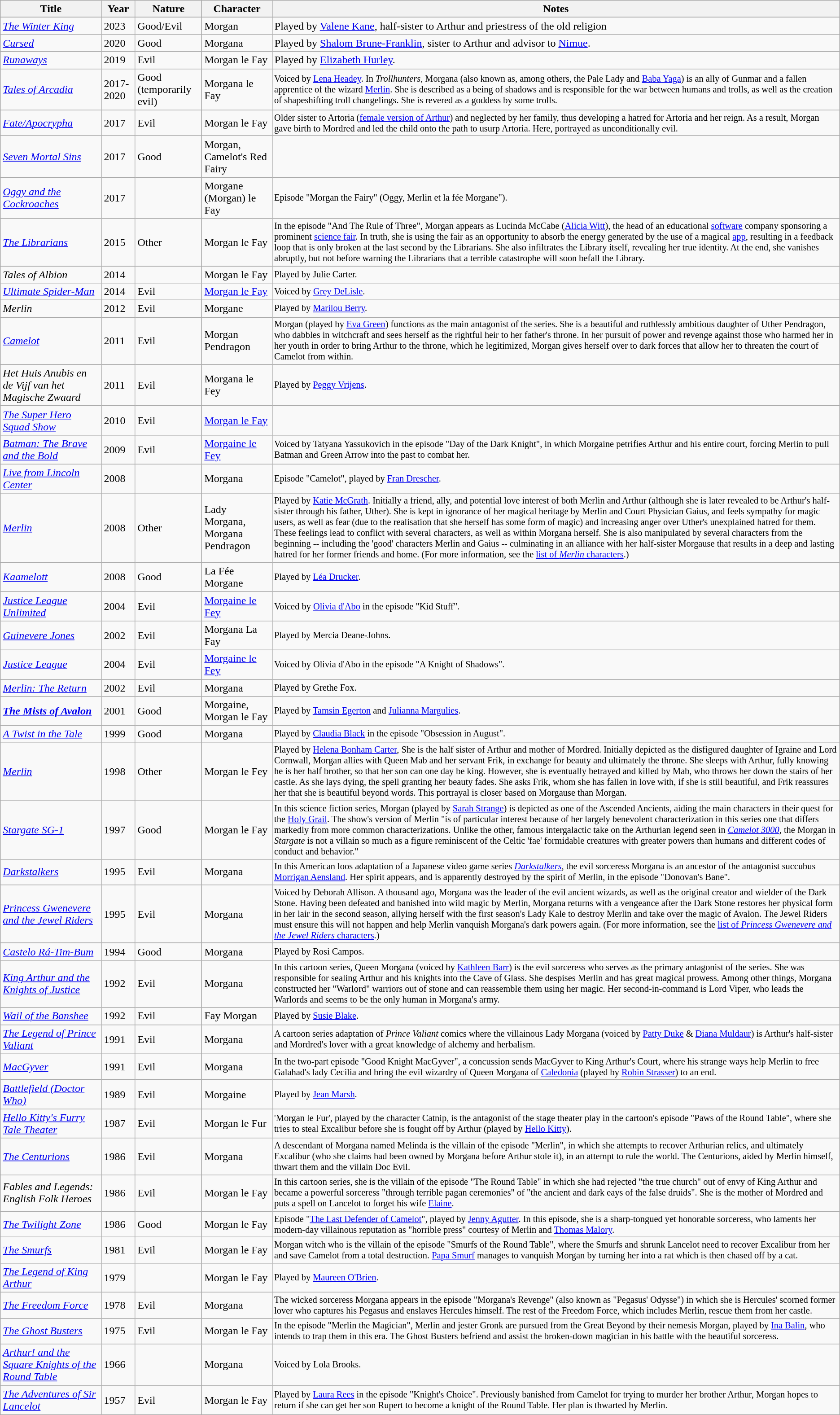<table class="wikitable sortable">
<tr>
<th>Title</th>
<th>Year</th>
<th>Nature</th>
<th>Character</th>
<th>Notes</th>
</tr>
<tr>
</tr>
<tr>
<td><em><a href='#'>The Winter King</a></em></td>
<td>2023</td>
<td>Good/Evil</td>
<td>Morgan</td>
<td>Played by <a href='#'>Valene Kane</a>, half-sister to Arthur and priestress of the old religion</td>
</tr>
<tr>
<td><em><a href='#'>Cursed</a></em></td>
<td>2020</td>
<td>Good</td>
<td>Morgana</td>
<td>Played by <a href='#'>Shalom Brune-Franklin</a>, sister to Arthur and advisor to <a href='#'>Nimue</a>.</td>
</tr>
<tr>
<td><em><a href='#'>Runaways</a></em></td>
<td>2019</td>
<td>Evil</td>
<td>Morgan le Fay</td>
<td>Played by <a href='#'>Elizabeth Hurley</a>.</td>
</tr>
<tr>
<td><em><a href='#'>Tales of Arcadia</a></em></td>
<td>2017-2020</td>
<td>Good (temporarily evil)</td>
<td>Morgana le Fay</td>
<td style="font-size: 85%;">Voiced by <a href='#'>Lena Headey</a>. In <em>Trollhunters,</em> Morgana (also known as, among others, the Pale Lady and <a href='#'>Baba Yaga</a>) is an ally of Gunmar and a fallen apprentice of the wizard <a href='#'>Merlin</a>. She is described as a being of shadows and is responsible for the war between humans and trolls, as well as the creation of shapeshifting troll changelings. She is revered as a goddess by some trolls.</td>
</tr>
<tr>
<td><em><a href='#'>Fate/Apocrypha</a></em></td>
<td>2017</td>
<td>Evil</td>
<td>Morgan le Fay</td>
<td style="font-size: 85%;">Older sister to Artoria (<a href='#'>female version of Arthur</a>) and neglected by her family, thus developing a hatred for Artoria and her reign. As a result, Morgan gave birth to Mordred and led the child onto the path to usurp Artoria. Here, portrayed as unconditionally evil.</td>
</tr>
<tr>
<td><em><a href='#'>Seven Mortal Sins</a></em></td>
<td>2017</td>
<td>Good</td>
<td>Morgan, Camelot's Red Fairy</td>
<td style="font-size: 85%;"></td>
</tr>
<tr>
<td><em><a href='#'>Oggy and the Cockroaches</a></em></td>
<td>2017</td>
<td></td>
<td>Morgane (Morgan) le Fay</td>
<td style="font-size: 85%;">Episode "Morgan the Fairy" (Oggy, Merlin et la fée Morgane").</td>
</tr>
<tr>
<td><em><a href='#'>The Librarians</a></em></td>
<td>2015</td>
<td>Other</td>
<td>Morgan le Fay</td>
<td style="font-size: 85%;">In the episode "And The Rule of Three", Morgan appears as Lucinda McCabe (<a href='#'>Alicia Witt</a>), the head of an educational <a href='#'>software</a> company sponsoring a prominent <a href='#'>science fair</a>. In truth, she is using the fair as an opportunity to absorb the energy generated by the use of a magical <a href='#'>app</a>, resulting in a feedback loop that is only broken at the last second by the Librarians. She also infiltrates the Library itself, revealing her true identity. At the end, she vanishes abruptly, but not before warning the Librarians that a terrible catastrophe will soon befall the Library.</td>
</tr>
<tr>
<td><em>Tales of Albion</em></td>
<td>2014</td>
<td></td>
<td>Morgan le Fay</td>
<td style="font-size: 85%;">Played by Julie Carter.</td>
</tr>
<tr>
<td><em><a href='#'>Ultimate Spider-Man</a></em></td>
<td>2014</td>
<td>Evil</td>
<td><a href='#'>Morgan le Fay</a></td>
<td style="font-size: 85%;">Voiced by <a href='#'>Grey DeLisle</a>.</td>
</tr>
<tr>
<td><em>Merlin</em></td>
<td>2012</td>
<td>Evil</td>
<td>Morgane</td>
<td style="font-size: 85%;">Played by <a href='#'>Marilou Berry</a>.</td>
</tr>
<tr>
<td><em><a href='#'>Camelot</a></em></td>
<td>2011</td>
<td>Evil</td>
<td>Morgan Pendragon</td>
<td style="font-size: 85%;">Morgan (played by <a href='#'>Eva Green</a>) functions as the main antagonist of the series. She is a beautiful and ruthlessly ambitious daughter of Uther Pendragon, who dabbles in witchcraft and sees herself as the rightful heir to her father's throne. In her pursuit of power and revenge against those who harmed her in her youth in order to bring Arthur to the throne, which he legitimized, Morgan gives herself over to dark forces that allow her to threaten the court of Camelot from within.</td>
</tr>
<tr>
<td><em>Het Huis Anubis en de Vijf van het Magische Zwaard</em></td>
<td>2011</td>
<td>Evil</td>
<td>Morgana le Fey</td>
<td style="font-size: 85%;">Played by <a href='#'>Peggy Vrijens</a>.</td>
</tr>
<tr>
<td><em><a href='#'>The Super Hero Squad Show</a></em></td>
<td>2010</td>
<td>Evil</td>
<td><a href='#'>Morgan le Fay</a></td>
<td style="font-size: 85%;"></td>
</tr>
<tr>
<td><em><a href='#'>Batman: The Brave and the Bold</a></em></td>
<td>2009</td>
<td>Evil</td>
<td><a href='#'>Morgaine le Fey</a></td>
<td style="font-size: 85%;">Voiced by Tatyana Yassukovich in the episode "Day of the Dark Knight", in which Morgaine petrifies Arthur and his entire court, forcing Merlin to pull Batman and Green Arrow into the past to combat her.</td>
</tr>
<tr>
<td><em><a href='#'>Live from Lincoln Center</a></em></td>
<td>2008</td>
<td></td>
<td>Morgana</td>
<td style="font-size: 85%;">Episode "Camelot", played by <a href='#'>Fran Drescher</a>.</td>
</tr>
<tr>
<td><em><a href='#'>Merlin</a></em></td>
<td>2008</td>
<td>Other</td>
<td>Lady Morgana, Morgana Pendragon</td>
<td style="font-size: 85%;">Played by <a href='#'>Katie McGrath</a>. Initially a friend, ally, and potential love interest of both Merlin and Arthur (although she is later revealed to be Arthur's half-sister through his father, Uther). She is kept in ignorance of her magical heritage by Merlin and Court Physician Gaius, and feels sympathy for magic users, as well as fear (due to the realisation that she herself has some form of magic) and increasing anger over Uther's unexplained hatred for them. These feelings lead to conflict with several characters, as well as within Morgana herself. She is also manipulated by several characters from the beginning -- including the 'good' characters Merlin and Gaius -- culminating in an alliance with her half-sister Morgause that results in a deep and lasting hatred for her former friends and home. (For more information, see the <a href='#'>list of <em>Merlin</em> characters</a>.)</td>
</tr>
<tr>
<td><em><a href='#'>Kaamelott</a></em></td>
<td>2008</td>
<td>Good</td>
<td>La Fée Morgane</td>
<td style="font-size: 85%;">Played by <a href='#'>Léa Drucker</a>.</td>
</tr>
<tr>
<td><em><a href='#'>Justice League Unlimited</a></em></td>
<td>2004</td>
<td>Evil</td>
<td><a href='#'>Morgaine le Fey</a></td>
<td style="font-size: 85%;">Voiced by <a href='#'>Olivia d'Abo</a> in the episode "Kid Stuff".</td>
</tr>
<tr>
<td><em><a href='#'>Guinevere Jones</a></em></td>
<td>2002</td>
<td>Evil</td>
<td>Morgana La Fay</td>
<td style="font-size: 85%;">Played by Mercia Deane-Johns.</td>
</tr>
<tr>
<td><em><a href='#'>Justice League</a></em></td>
<td>2004</td>
<td>Evil</td>
<td><a href='#'>Morgaine le Fey</a></td>
<td style="font-size: 85%;">Voiced by Olivia d'Abo in the episode "A Knight of Shadows".</td>
</tr>
<tr>
<td><em><a href='#'>Merlin: The Return</a></em></td>
<td>2002</td>
<td>Evil</td>
<td>Morgana</td>
<td style="font-size: 85%;">Played by Grethe Fox.</td>
</tr>
<tr>
<td><strong><em><a href='#'>The Mists of Avalon</a></em></strong></td>
<td>2001</td>
<td>Good</td>
<td>Morgaine, Morgan le Fay</td>
<td style="font-size: 85%;">Played by <a href='#'>Tamsin Egerton</a> and <a href='#'>Julianna Margulies</a>.</td>
</tr>
<tr>
<td><em><a href='#'>A Twist in the Tale</a></em></td>
<td>1999</td>
<td>Good</td>
<td>Morgana</td>
<td style="font-size: 85%;">Played by <a href='#'>Claudia Black</a> in the episode "Obsession in August".</td>
</tr>
<tr>
<td><em><a href='#'>Merlin</a></em></td>
<td>1998</td>
<td>Other</td>
<td>Morgan le Fey</td>
<td style="font-size: 85%;">Played by <a href='#'>Helena Bonham Carter</a>, She is the half sister of Arthur and mother of Mordred. Initially depicted as the disfigured daughter of Igraine and Lord Cornwall, Morgan allies with Queen Mab and her servant Frik, in exchange for beauty and ultimately the throne. She sleeps with Arthur, fully knowing he is her half brother, so that her son can one day be king. However, she is eventually betrayed and killed by Mab, who throws her down the stairs of her castle. As she lays dying, the spell granting her beauty fades. She asks Frik, whom she has fallen in love with, if she is still beautiful, and Frik reassures her that she is beautiful beyond words. This portrayal is closer based on Morgause than Morgan.</td>
</tr>
<tr>
<td><em><a href='#'>Stargate SG-1</a></em></td>
<td>1997</td>
<td>Good</td>
<td>Morgan le Fay</td>
<td style="font-size: 85%;">In this science fiction series, Morgan (played by <a href='#'>Sarah Strange</a>) is depicted as one of the Ascended Ancients, aiding the main characters in their quest for the <a href='#'>Holy Grail</a>. The show's version of Merlin "is of particular interest because of her largely benevolent characterization in this series  one that differs markedly from more common characterizations. Unlike the other, famous intergalactic take on the Arthurian legend seen in <em><a href='#'>Camelot 3000</a></em>, the Morgan in <em>Stargate</em> is not a villain so much as a figure reminiscent of the Celtic 'fae'  formidable creatures with greater powers than humans and different codes of conduct and behavior."</td>
</tr>
<tr>
<td><em><a href='#'>Darkstalkers</a></em></td>
<td>1995</td>
<td>Evil</td>
<td>Morgana</td>
<td style="font-size: 85%;">In this American loos adaptation of a Japanese video game series <em><a href='#'>Darkstalkers</a></em>, the evil sorceress Morgana is an ancestor of the antagonist succubus <a href='#'>Morrigan Aensland</a>. Her spirit appears, and is apparently destroyed by the spirit of Merlin, in the episode "Donovan's Bane".</td>
</tr>
<tr>
<td><em><a href='#'>Princess Gwenevere and the Jewel Riders</a></em></td>
<td>1995</td>
<td>Evil</td>
<td>Morgana</td>
<td style="font-size: 85%;">Voiced by Deborah Allison. A thousand ago, Morgana was the leader of the evil ancient wizards, as well as the original creator and wielder of the Dark Stone. Having been defeated and banished into wild magic by Merlin, Morgana returns with a vengeance after the Dark Stone restores her physical form in her lair in the second season, allying herself with the first season's Lady Kale to destroy Merlin and take over the magic of Avalon. The Jewel Riders must ensure this will not happen and help Merlin vanquish Morgana's dark powers again. (For more information, see the <a href='#'>list of <em>Princess Gwenevere and the Jewel Riders</em> characters</a>.)</td>
</tr>
<tr>
<td><em><a href='#'>Castelo Rá-Tim-Bum</a></em></td>
<td>1994</td>
<td>Good</td>
<td>Morgana</td>
<td style="font-size: 85%;">Played by Rosi Campos.</td>
</tr>
<tr>
<td><em><a href='#'>King Arthur and the Knights of Justice</a></em></td>
<td>1992</td>
<td>Evil</td>
<td>Morgana</td>
<td style="font-size: 85%;">In this cartoon series, Queen Morgana (voiced by <a href='#'>Kathleen Barr</a>) is the evil sorceress who serves as the primary antagonist of the series. She was responsible for sealing Arthur and his knights into the Cave of Glass. She despises Merlin and has great magical prowess. Among other things, Morgana constructed her "Warlord" warriors out of stone and can reassemble them using her magic. Her second-in-command is Lord Viper, who leads the Warlords and seems to be the only human in Morgana's army.</td>
</tr>
<tr>
<td><em><a href='#'>Wail of the Banshee</a></em></td>
<td>1992</td>
<td>Evil</td>
<td>Fay Morgan</td>
<td style="font-size: 85%;">Played by <a href='#'>Susie Blake</a>.</td>
</tr>
<tr>
<td><em><a href='#'>The Legend of Prince Valiant</a></em></td>
<td>1991</td>
<td>Evil</td>
<td>Morgana</td>
<td style="font-size: 85%;">A cartoon series adaptation of <em>Prince Valiant</em> comics where the villainous Lady Morgana (voiced by <a href='#'>Patty Duke</a> & <a href='#'>Diana Muldaur</a>) is Arthur's half-sister and Mordred's lover with a great knowledge of alchemy and herbalism.</td>
</tr>
<tr>
<td><em><a href='#'>MacGyver</a></em></td>
<td>1991</td>
<td>Evil</td>
<td>Morgana</td>
<td style="font-size: 85%;">In the two-part episode "Good Knight MacGyver", a concussion sends MacGyver to King Arthur's Court, where his strange ways help Merlin to free Galahad's lady Cecilia and bring the evil wizardry of Queen Morgana of <a href='#'>Caledonia</a> (played by <a href='#'>Robin Strasser</a>) to an end.</td>
</tr>
<tr>
<td><em><a href='#'>Battlefield (Doctor Who)</a></em></td>
<td>1989</td>
<td>Evil</td>
<td>Morgaine</td>
<td style="font-size: 85%;">Played by <a href='#'>Jean Marsh</a>.</td>
</tr>
<tr>
<td><em><a href='#'>Hello Kitty's Furry Tale Theater</a></em></td>
<td>1987</td>
<td>Evil</td>
<td>Morgan le Fur</td>
<td style="font-size: 85%;">'Morgan le Fur', played by the character Catnip, is the antagonist of the stage theater play in the cartoon's episode "Paws of the Round Table", where she tries to steal Excalibur before she is fought off by Arthur (played by <a href='#'>Hello Kitty</a>).</td>
</tr>
<tr>
<td><em><a href='#'>The Centurions</a></em></td>
<td>1986</td>
<td>Evil</td>
<td>Morgana</td>
<td style="font-size: 85%;">A descendant of Morgana named Melinda is the villain of the episode "Merlin", in which she attempts to recover Arthurian relics, and ultimately Excalibur (who she claims had been owned by Morgana before Arthur stole it), in an attempt to rule the world. The Centurions, aided by Merlin himself, thwart them and the villain Doc Evil.</td>
</tr>
<tr>
<td><em>Fables and Legends: English Folk Heroes</em></td>
<td>1986</td>
<td>Evil</td>
<td>Morgan le Fay</td>
<td style="font-size: 85%;">In this cartoon series, she is the villain of the episode "The Round Table" in which she had rejected "the true church" out of envy of King Arthur and became a powerful sorceress "through terrible pagan ceremonies" of "the ancient and dark eays of the false druids". She is the mother of Mordred and puts a spell on Lancelot to forget his wife <a href='#'>Elaine</a>.</td>
</tr>
<tr>
<td><em><a href='#'>The Twilight Zone</a></em></td>
<td>1986</td>
<td>Good</td>
<td>Morgan le Fay</td>
<td style="font-size: 85%;">Episode "<a href='#'>The Last Defender of Camelot</a>", played by <a href='#'>Jenny Agutter</a>. In this episode, she is a sharp-tongued yet honorable sorceress, who laments her modern-day villainous reputation as "horrible press" courtesy of Merlin and <a href='#'>Thomas Malory</a>.</td>
</tr>
<tr>
<td><em><a href='#'>The Smurfs</a></em></td>
<td>1981</td>
<td>Evil</td>
<td>Morgan le Fay</td>
<td style="font-size: 85%;">Morgan witch who is the villain of the episode "Smurfs of the Round Table", where the Smurfs and shrunk Lancelot need to recover Excalibur from her and save Camelot from a total destruction. <a href='#'>Papa Smurf</a> manages to vanquish Morgan by turning her into a rat which is then chased off by a cat.</td>
</tr>
<tr>
<td><em><a href='#'>The Legend of King Arthur</a></em></td>
<td>1979</td>
<td></td>
<td>Morgan le Fay</td>
<td style="font-size: 85%;">Played by <a href='#'>Maureen O'Brien</a>.</td>
</tr>
<tr>
<td><em><a href='#'>The Freedom Force</a></em></td>
<td>1978</td>
<td>Evil</td>
<td>Morgana</td>
<td style="font-size: 85%;">The wicked sorceress Morgana appears in the episode "Morgana's Revenge" (also known as "Pegasus' Odysse") in which she is Hercules' scorned former lover who captures his Pegasus and enslaves Hercules himself. The rest of the Freedom Force, which includes Merlin, rescue them from her castle.</td>
</tr>
<tr>
<td><em><a href='#'>The Ghost Busters</a></em></td>
<td>1975</td>
<td>Evil</td>
<td>Morgan le Fay</td>
<td style="font-size: 85%;">In the episode "Merlin the Magician", Merlin and jester Gronk are pursued from the Great Beyond by their nemesis Morgan, played by <a href='#'>Ina Balin</a>, who intends to trap them in this era. The Ghost Busters befriend and assist the broken-down magician in his battle with the beautiful sorceress.</td>
</tr>
<tr>
<td><em><a href='#'>Arthur! and the Square Knights of the Round Table</a></em></td>
<td>1966</td>
<td></td>
<td>Morgana</td>
<td style="font-size: 85%;">Voiced by Lola Brooks.</td>
</tr>
<tr>
<td><em><a href='#'>The Adventures of Sir Lancelot</a></em></td>
<td>1957</td>
<td>Evil</td>
<td>Morgan le Fay</td>
<td style="font-size: 85%;">Played by <a href='#'>Laura Rees</a> in the episode "Knight's Choice". Previously banished from Camelot for trying to murder her brother Arthur, Morgan hopes to return if she can get her son Rupert to become a knight of the Round Table. Her plan is thwarted by Merlin.</td>
</tr>
</table>
